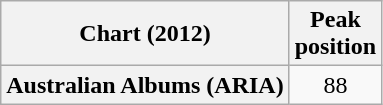<table class="wikitable sortable plainrowheaders" style="text-align:center">
<tr>
<th scope="col">Chart (2012)</th>
<th scope="col">Peak<br>position</th>
</tr>
<tr>
<th scope="row">Australian Albums (ARIA)</th>
<td style="text-align:center;">88</td>
</tr>
</table>
